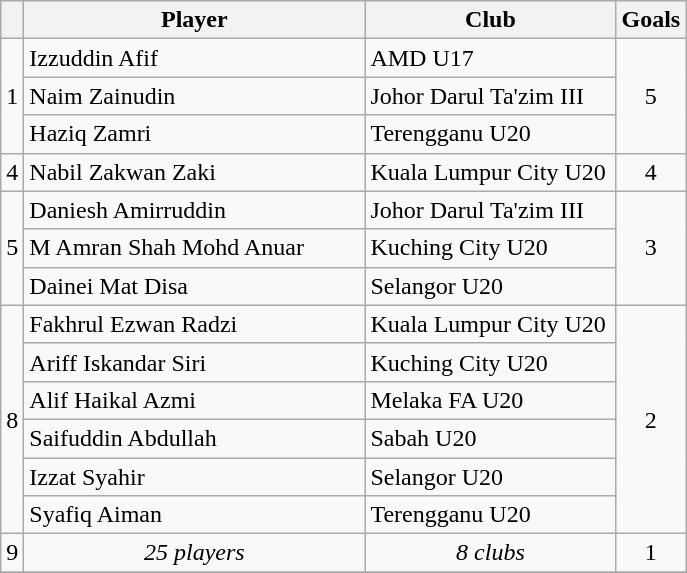<table class="wikitable" style="text-align:center">
<tr>
<th></th>
<th width=220>Player</th>
<th width=160>Club</th>
<th>Goals</th>
</tr>
<tr>
<td rowspan=3>1</td>
<td style="text-align:left;">Izzuddin Afif</td>
<td style="text-align:left;">AMD U17</td>
<td rowspan=3>5</td>
</tr>
<tr>
<td style="text-align:left;">Naim Zainudin</td>
<td style="text-align:left;">Johor Darul Ta'zim III</td>
</tr>
<tr>
<td style="text-align:left;">Haziq Zamri</td>
<td style="text-align:left;">Terengganu U20</td>
</tr>
<tr>
<td>4</td>
<td style="text-align:left;">Nabil Zakwan Zaki</td>
<td style="text-align:left;">Kuala Lumpur City U20</td>
<td>4</td>
</tr>
<tr>
<td rowspan=3>5</td>
<td style="text-align:left;">Daniesh Amirruddin</td>
<td style="text-align:left;">Johor Darul Ta'zim III</td>
<td rowspan=3>3</td>
</tr>
<tr>
<td style="text-align:left;">M Amran Shah Mohd Anuar</td>
<td style="text-align:left;">Kuching City U20</td>
</tr>
<tr>
<td style="text-align:left;">Dainei Mat Disa</td>
<td style="text-align:left;">Selangor U20</td>
</tr>
<tr>
<td rowspan=6>8</td>
<td style="text-align:left;">Fakhrul Ezwan Radzi</td>
<td style="text-align:left;">Kuala Lumpur City U20</td>
<td rowspan=6>2</td>
</tr>
<tr>
<td style="text-align:left;">Ariff Iskandar Siri</td>
<td style="text-align:left;">Kuching City U20</td>
</tr>
<tr>
<td style="text-align:left;">Alif Haikal Azmi</td>
<td style="text-align:left;">Melaka FA U20</td>
</tr>
<tr>
<td style="text-align:left;">Saifuddin Abdullah</td>
<td style="text-align:left;">Sabah U20</td>
</tr>
<tr>
<td style="text-align:left;">Izzat Syahir</td>
<td style="text-align:left;">Selangor U20</td>
</tr>
<tr>
<td style="text-align:left;">Syafiq Aiman</td>
<td style="text-align:left;">Terengganu U20</td>
</tr>
<tr>
<td>9</td>
<td style="text-align:middle;"><em>25 players</em></td>
<td style="text-align:middle;"><em>8 clubs</em></td>
<td>1</td>
</tr>
<tr>
</tr>
</table>
